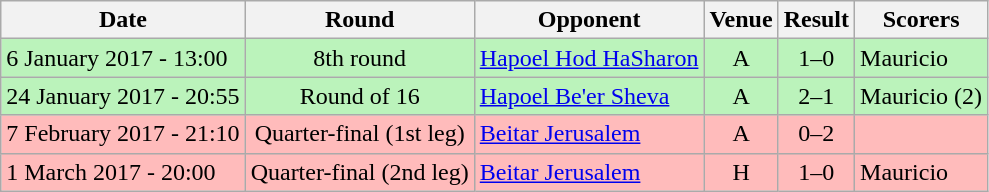<table class="wikitable">
<tr>
<th>Date</th>
<th>Round</th>
<th>Opponent</th>
<th>Venue</th>
<th>Result</th>
<th>Scorers</th>
</tr>
<tr bgcolor="#BBF3BB">
<td>6 January 2017 - 13:00</td>
<td align="center">8th round</td>
<td><a href='#'>Hapoel Hod HaSharon</a></td>
<td align=center>A</td>
<td align="center">1–0 </td>
<td>Mauricio</td>
</tr>
<tr bgcolor="#BBF3BB">
<td>24 January 2017 - 20:55</td>
<td align="center">Round of 16</td>
<td><a href='#'>Hapoel Be'er Sheva</a></td>
<td align=center>A</td>
<td align="center">2–1</td>
<td>Mauricio (2)</td>
</tr>
<tr bgcolor="#FFBBBB">
<td>7 February 2017 - 21:10</td>
<td align="center">Quarter-final (1st leg)</td>
<td><a href='#'>Beitar Jerusalem</a></td>
<td align=center>A</td>
<td align="center">0–2</td>
<td></td>
</tr>
<tr bgcolor="#FFBBBB">
<td>1 March 2017 - 20:00</td>
<td align="center">Quarter-final (2nd leg)</td>
<td><a href='#'>Beitar Jerusalem</a></td>
<td align=center>H</td>
<td align="center">1–0</td>
<td>Mauricio</td>
</tr>
</table>
